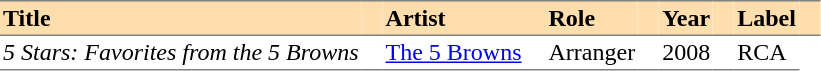<table cellspacing="0" cellpadding="2" border="0">
<tr style="background:#ffdead;">
<th align="left" style="border-bottom:1px solid grey; border-top:1px solid grey;">Title</th>
<th width="10" style="border-bottom:1px solid grey; border-top:1px solid grey;"></th>
<th align="left" style="border-bottom:1px solid grey; border-top:1px solid grey;">Artist</th>
<th width="10" style="border-bottom:1px solid grey; border-top:1px solid grey;"></th>
<th align="left" style="border-bottom:1px solid grey; border-top:1px solid grey;">Role</th>
<th width="10" style="border-bottom:1px solid grey; border-top:1px solid grey;"></th>
<th align="left" style="border-bottom:1px solid grey; border-top:1px solid grey;">Year</th>
<th width="10" style="border-bottom:1px solid grey; border-top:1px solid grey;"></th>
<th align="left" style="border-bottom:1px solid grey; border-top:1px solid grey;">Label</th>
<th width="10" style="border-bottom:1px solid grey; border-top:1px solid grey;"></th>
</tr>
<tr>
<td style="border-bottom:1px solid grey;"><em>5 Stars: Favorites from the 5 Browns</em></td>
<td style="border-bottom:1px solid grey;"></td>
<td style="border-bottom:1px solid grey;"><a href='#'>The 5 Browns</a></td>
<td style="border-bottom:1px solid grey;"></td>
<td style="border-bottom:1px solid grey;">Arranger</td>
<td style="border-bottom:1px solid grey;"></td>
<td style="border-bottom:1px solid grey;">2008</td>
<td style="border-bottom:1px solid grey;"></td>
<td style="border-bottom:1px solid grey;">RCA</td>
</tr>
</table>
